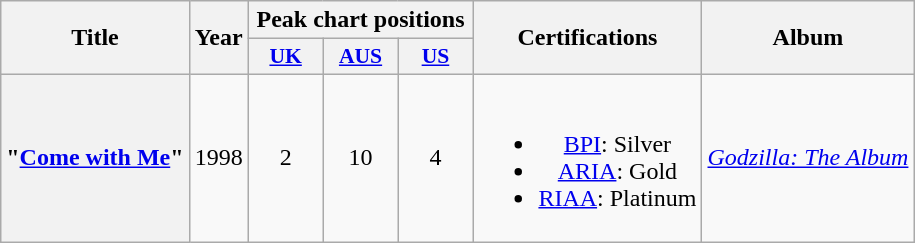<table class="wikitable plainrowheaders" style="text-align:center;">
<tr>
<th scope="col" rowspan="2">Title</th>
<th scope="col" rowspan="2">Year</th>
<th scope="col" colspan="3">Peak chart positions</th>
<th scope="col" rowspan="2">Certifications</th>
<th scope="col" rowspan="2">Album</th>
</tr>
<tr>
<th scope="col" style="width:3em;font-size:90%;"><a href='#'>UK</a><br></th>
<th scope="col" style="width:3em;font-size:90%;"><a href='#'>AUS</a><br></th>
<th scope="col" style="width:3em;font-size:90%;"><a href='#'>US</a><br></th>
</tr>
<tr>
<th scope="row">"<a href='#'>Come with Me</a>"<br></th>
<td>1998</td>
<td>2</td>
<td>10</td>
<td>4</td>
<td><br><ul><li><a href='#'>BPI</a>: Silver</li><li><a href='#'>ARIA</a>: Gold</li><li><a href='#'>RIAA</a>: Platinum</li></ul></td>
<td><em><a href='#'>Godzilla: The Album</a></em></td>
</tr>
</table>
